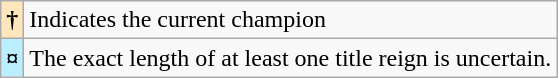<table class="wikitable">
<tr>
<th style="background-color:#FFE6BD">†</th>
<td>Indicates the current champion</td>
</tr>
<tr>
<th style="background-color:#bbeeff">¤</th>
<td>The exact length of at least one title reign is uncertain.</td>
</tr>
</table>
